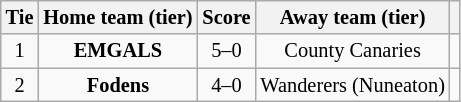<table class="wikitable" style="text-align:center; font-size:85%">
<tr>
<th>Tie</th>
<th>Home team (tier)</th>
<th>Score</th>
<th>Away team (tier)</th>
<th></th>
</tr>
<tr>
<td align="center">1</td>
<td><strong>EMGALS</strong></td>
<td align="center">5–0</td>
<td>County Canaries</td>
<td></td>
</tr>
<tr>
<td align="center">2</td>
<td><strong>Fodens</strong></td>
<td align="center">4–0</td>
<td>Wanderers (Nuneaton)</td>
<td></td>
</tr>
</table>
